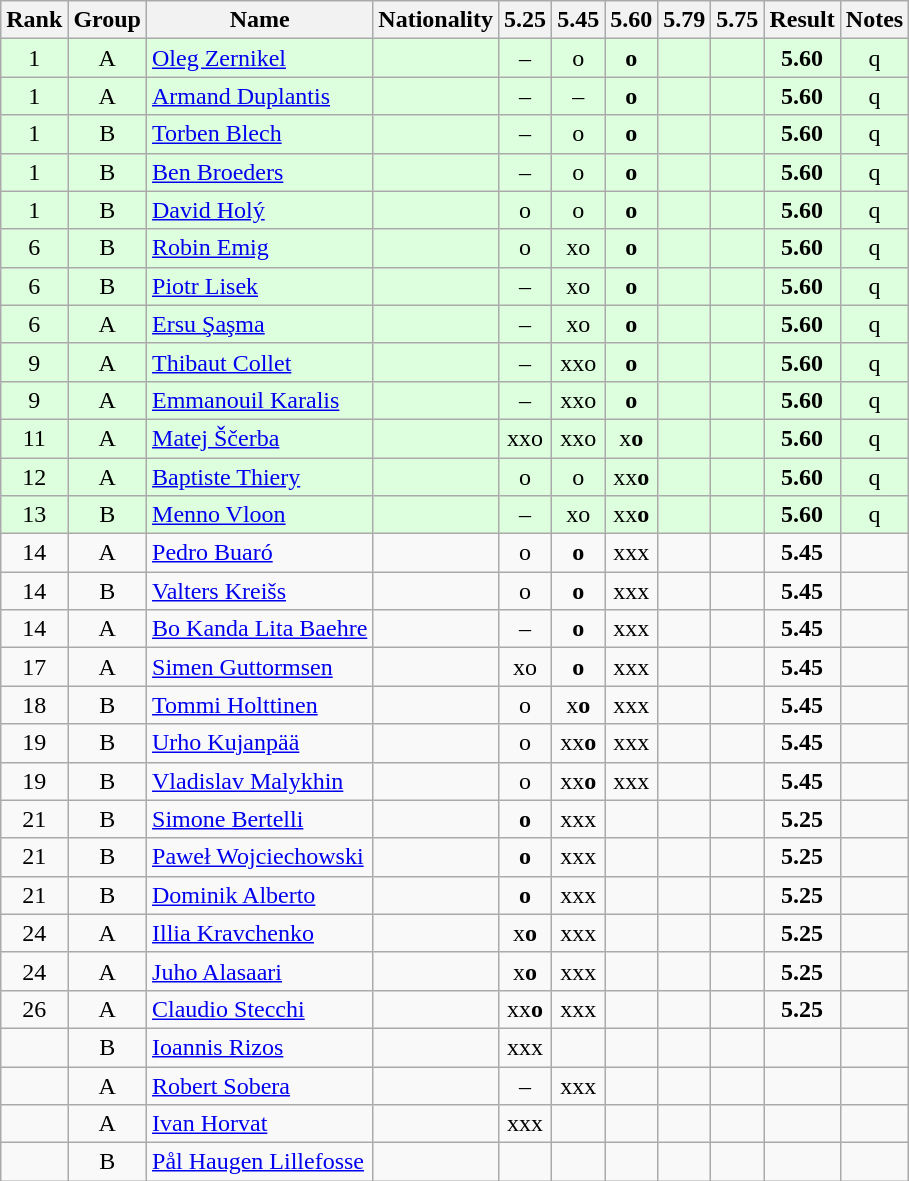<table class="wikitable sortable" style="text-align:center">
<tr>
<th>Rank</th>
<th>Group</th>
<th>Name</th>
<th>Nationality</th>
<th>5.25</th>
<th>5.45</th>
<th>5.60</th>
<th>5.79</th>
<th>5.75</th>
<th>Result</th>
<th>Notes</th>
</tr>
<tr bgcolor="ddffdd">
<td>1</td>
<td>A</td>
<td align="left"><a href='#'>Oleg Zernikel</a></td>
<td align="left"></td>
<td>–</td>
<td>o</td>
<td><strong>o</strong></td>
<td></td>
<td></td>
<td><strong>5.60</strong></td>
<td>q</td>
</tr>
<tr bgcolor="ddffdd">
<td>1</td>
<td>A</td>
<td align="left"><a href='#'>Armand Duplantis</a></td>
<td align="left"></td>
<td>–</td>
<td>–</td>
<td><strong>o</strong></td>
<td></td>
<td></td>
<td><strong>5.60</strong></td>
<td>q</td>
</tr>
<tr bgcolor="ddffdd">
<td>1</td>
<td>B</td>
<td align="left"><a href='#'>Torben Blech</a></td>
<td align="left"></td>
<td>–</td>
<td>o</td>
<td><strong>o</strong></td>
<td></td>
<td></td>
<td><strong>5.60</strong></td>
<td>q</td>
</tr>
<tr bgcolor="ddffdd">
<td>1</td>
<td>B</td>
<td align="left"><a href='#'>Ben Broeders</a></td>
<td align="left"></td>
<td>–</td>
<td>o</td>
<td><strong>o</strong></td>
<td></td>
<td></td>
<td><strong>5.60</strong></td>
<td>q</td>
</tr>
<tr bgcolor="ddffdd">
<td>1</td>
<td>B</td>
<td align="left"><a href='#'>David Holý</a></td>
<td align="left"></td>
<td>o</td>
<td>o</td>
<td><strong>o</strong></td>
<td></td>
<td></td>
<td><strong>5.60</strong></td>
<td>q</td>
</tr>
<tr bgcolor="ddffdd">
<td>6</td>
<td>B</td>
<td align="left"><a href='#'>Robin Emig</a></td>
<td align="left"></td>
<td>o</td>
<td>xo</td>
<td><strong>o</strong></td>
<td></td>
<td></td>
<td><strong>5.60</strong></td>
<td>q</td>
</tr>
<tr bgcolor="ddffdd">
<td>6</td>
<td>B</td>
<td align="left"><a href='#'>Piotr Lisek</a></td>
<td align="left"></td>
<td>–</td>
<td>xo</td>
<td><strong>o</strong></td>
<td></td>
<td></td>
<td><strong>5.60</strong></td>
<td>q</td>
</tr>
<tr bgcolor="ddffdd">
<td>6</td>
<td>A</td>
<td align="left"><a href='#'>Ersu Şaşma</a></td>
<td align="left"></td>
<td>–</td>
<td>xo</td>
<td><strong>o</strong></td>
<td></td>
<td></td>
<td><strong>5.60</strong></td>
<td>q</td>
</tr>
<tr bgcolor="ddffdd">
<td>9</td>
<td>A</td>
<td align="left"><a href='#'>Thibaut Collet</a></td>
<td align="left"></td>
<td>–</td>
<td>xxo</td>
<td><strong>o</strong></td>
<td></td>
<td></td>
<td><strong>5.60</strong></td>
<td>q</td>
</tr>
<tr bgcolor="ddffdd">
<td>9</td>
<td>A</td>
<td align="left"><a href='#'>Emmanouil Karalis</a></td>
<td align="left"></td>
<td>–</td>
<td>xxo</td>
<td><strong>o</strong></td>
<td></td>
<td></td>
<td><strong>5.60</strong></td>
<td>q</td>
</tr>
<tr bgcolor="ddffdd">
<td>11</td>
<td>A</td>
<td align="left"><a href='#'>Matej Ščerba</a></td>
<td align="left"></td>
<td>xxo</td>
<td>xxo</td>
<td>x<strong>o</strong></td>
<td></td>
<td></td>
<td><strong>5.60</strong></td>
<td>q</td>
</tr>
<tr bgcolor="ddffdd">
<td>12</td>
<td>A</td>
<td align="left"><a href='#'>Baptiste Thiery</a></td>
<td align="left"></td>
<td>o</td>
<td>o</td>
<td>xx<strong>o</strong></td>
<td></td>
<td></td>
<td><strong>5.60</strong></td>
<td>q</td>
</tr>
<tr bgcolor="ddffdd">
<td>13</td>
<td>B</td>
<td align="left"><a href='#'>Menno Vloon</a></td>
<td align="left"></td>
<td>–</td>
<td>xo</td>
<td>xx<strong>o</strong></td>
<td></td>
<td></td>
<td><strong>5.60</strong></td>
<td>q</td>
</tr>
<tr>
<td>14</td>
<td>A</td>
<td align="left"><a href='#'>Pedro Buaró</a></td>
<td align="left"></td>
<td>o</td>
<td><strong>o</strong></td>
<td>xxx</td>
<td></td>
<td></td>
<td><strong>5.45</strong></td>
<td></td>
</tr>
<tr>
<td>14</td>
<td>B</td>
<td align="left"><a href='#'>Valters Kreišs</a></td>
<td align="left"></td>
<td>o</td>
<td><strong>o</strong></td>
<td>xxx</td>
<td></td>
<td></td>
<td><strong>5.45</strong></td>
<td></td>
</tr>
<tr>
<td>14</td>
<td>A</td>
<td align="left"><a href='#'>Bo Kanda Lita Baehre</a></td>
<td align="left"></td>
<td>–</td>
<td><strong>o</strong></td>
<td>xxx</td>
<td></td>
<td></td>
<td><strong>5.45</strong></td>
<td></td>
</tr>
<tr>
<td>17</td>
<td>A</td>
<td align="left"><a href='#'>Simen Guttormsen</a></td>
<td align="left"></td>
<td>xo</td>
<td><strong>o</strong></td>
<td>xxx</td>
<td></td>
<td></td>
<td><strong>5.45</strong></td>
<td></td>
</tr>
<tr>
<td>18</td>
<td>B</td>
<td align="left"><a href='#'>Tommi Holttinen</a></td>
<td align="left"></td>
<td>o</td>
<td>x<strong>o</strong></td>
<td>xxx</td>
<td></td>
<td></td>
<td><strong>5.45</strong></td>
<td></td>
</tr>
<tr>
<td>19</td>
<td>B</td>
<td align="left"><a href='#'>Urho Kujanpää</a></td>
<td align="left"></td>
<td>o</td>
<td>xx<strong>o</strong></td>
<td>xxx</td>
<td></td>
<td></td>
<td><strong>5.45</strong></td>
<td></td>
</tr>
<tr>
<td>19</td>
<td>B</td>
<td align="left"><a href='#'>Vladislav Malykhin</a></td>
<td align="left"></td>
<td>o</td>
<td>xx<strong>o</strong></td>
<td>xxx</td>
<td></td>
<td></td>
<td><strong>5.45</strong></td>
<td></td>
</tr>
<tr>
<td>21</td>
<td>B</td>
<td align="left"><a href='#'>Simone Bertelli</a></td>
<td align="left"></td>
<td><strong>o</strong></td>
<td>xxx</td>
<td></td>
<td></td>
<td></td>
<td><strong>5.25</strong></td>
<td></td>
</tr>
<tr>
<td>21</td>
<td>B</td>
<td align="left"><a href='#'>Paweł Wojciechowski</a></td>
<td align="left"></td>
<td><strong>o</strong></td>
<td>xxx</td>
<td></td>
<td></td>
<td></td>
<td><strong>5.25</strong></td>
<td></td>
</tr>
<tr>
<td>21</td>
<td>B</td>
<td align="left"><a href='#'>Dominik Alberto</a></td>
<td align="left"></td>
<td><strong>o</strong></td>
<td>xxx</td>
<td></td>
<td></td>
<td></td>
<td><strong>5.25</strong></td>
<td></td>
</tr>
<tr>
<td>24</td>
<td>A</td>
<td align="left"><a href='#'>Illia Kravchenko</a></td>
<td align="left"></td>
<td>x<strong>o</strong></td>
<td>xxx</td>
<td></td>
<td></td>
<td></td>
<td><strong>5.25</strong></td>
<td></td>
</tr>
<tr>
<td>24</td>
<td>A</td>
<td align="left"><a href='#'>Juho Alasaari</a></td>
<td align="left"></td>
<td>x<strong>o</strong></td>
<td>xxx</td>
<td></td>
<td></td>
<td></td>
<td><strong>5.25</strong></td>
<td></td>
</tr>
<tr>
<td>26</td>
<td>A</td>
<td align="left"><a href='#'>Claudio Stecchi</a></td>
<td align="left"></td>
<td>xx<strong>o</strong></td>
<td>xxx</td>
<td></td>
<td></td>
<td></td>
<td><strong>5.25</strong></td>
<td></td>
</tr>
<tr>
<td></td>
<td>B</td>
<td align="left"><a href='#'>Ioannis Rizos</a></td>
<td align="left"></td>
<td>xxx</td>
<td></td>
<td></td>
<td></td>
<td></td>
<td><strong></strong></td>
<td></td>
</tr>
<tr>
<td></td>
<td>A</td>
<td align="left"><a href='#'>Robert Sobera</a></td>
<td align="left"></td>
<td>–</td>
<td>xxx</td>
<td></td>
<td></td>
<td></td>
<td><strong></strong></td>
<td></td>
</tr>
<tr>
<td></td>
<td>A</td>
<td align="left"><a href='#'>Ivan Horvat</a></td>
<td align="left"></td>
<td>xxx</td>
<td></td>
<td></td>
<td></td>
<td></td>
<td><strong></strong></td>
<td></td>
</tr>
<tr>
<td></td>
<td>B</td>
<td align="left"><a href='#'>Pål Haugen Lillefosse</a></td>
<td align="left"></td>
<td></td>
<td></td>
<td></td>
<td></td>
<td></td>
<td><strong></strong></td>
<td></td>
</tr>
</table>
